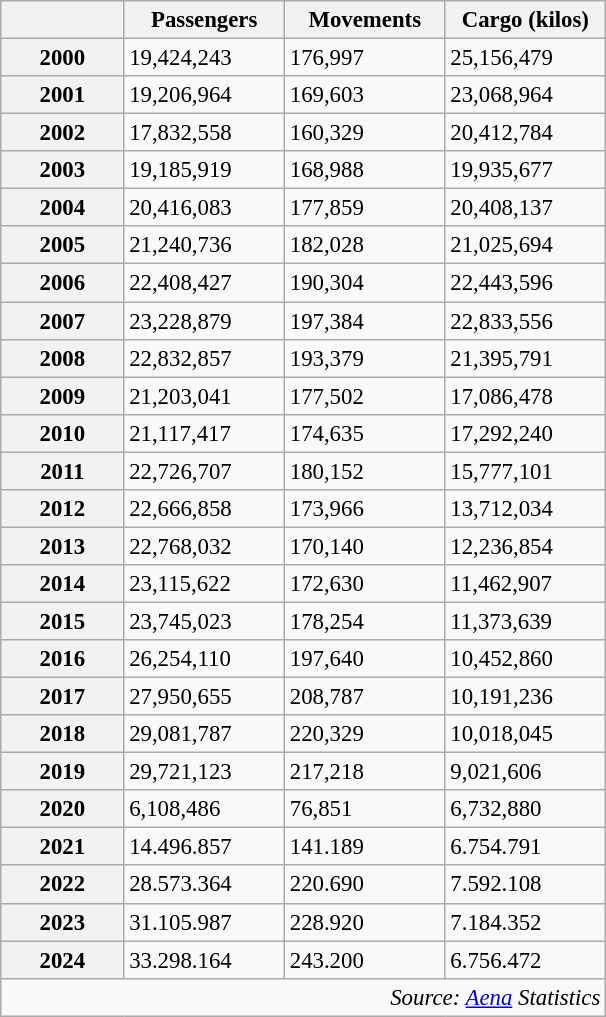<table class="wikitable sortable" style="font-size: 95%">
<tr>
<th style="width:75px"></th>
<th style="width:100px">Passengers</th>
<th style="width:100px">Movements</th>
<th style="width:100px">Cargo (kilos)</th>
</tr>
<tr>
<th>2000</th>
<td>19,424,243</td>
<td>176,997</td>
<td>25,156,479</td>
</tr>
<tr>
<th>2001</th>
<td>19,206,964</td>
<td>169,603</td>
<td>23,068,964</td>
</tr>
<tr>
<th>2002</th>
<td>17,832,558</td>
<td>160,329</td>
<td>20,412,784</td>
</tr>
<tr>
<th>2003</th>
<td>19,185,919</td>
<td>168,988</td>
<td>19,935,677</td>
</tr>
<tr>
<th>2004</th>
<td>20,416,083</td>
<td>177,859</td>
<td>20,408,137</td>
</tr>
<tr>
<th>2005</th>
<td>21,240,736</td>
<td>182,028</td>
<td>21,025,694</td>
</tr>
<tr>
<th>2006</th>
<td>22,408,427</td>
<td>190,304</td>
<td>22,443,596</td>
</tr>
<tr>
<th>2007</th>
<td>23,228,879</td>
<td>197,384</td>
<td>22,833,556</td>
</tr>
<tr>
<th>2008</th>
<td>22,832,857</td>
<td>193,379</td>
<td>21,395,791</td>
</tr>
<tr>
<th>2009</th>
<td>21,203,041</td>
<td>177,502</td>
<td>17,086,478</td>
</tr>
<tr>
<th>2010</th>
<td>21,117,417</td>
<td>174,635</td>
<td>17,292,240</td>
</tr>
<tr>
<th>2011</th>
<td>22,726,707</td>
<td>180,152</td>
<td>15,777,101</td>
</tr>
<tr>
<th>2012</th>
<td>22,666,858</td>
<td>173,966</td>
<td>13,712,034</td>
</tr>
<tr>
<th>2013</th>
<td>22,768,032</td>
<td>170,140</td>
<td>12,236,854</td>
</tr>
<tr>
<th>2014</th>
<td>23,115,622</td>
<td>172,630</td>
<td>11,462,907</td>
</tr>
<tr>
<th>2015</th>
<td>23,745,023</td>
<td>178,254</td>
<td>11,373,639</td>
</tr>
<tr>
<th>2016</th>
<td>26,254,110</td>
<td>197,640</td>
<td>10,452,860</td>
</tr>
<tr>
<th>2017</th>
<td>27,950,655</td>
<td>208,787</td>
<td>10,191,236</td>
</tr>
<tr>
<th>2018</th>
<td>29,081,787</td>
<td>220,329</td>
<td>10,018,045</td>
</tr>
<tr>
<th>2019</th>
<td>29,721,123</td>
<td>217,218</td>
<td>9,021,606</td>
</tr>
<tr>
<th>2020</th>
<td>6,108,486</td>
<td>76,851</td>
<td>6,732,880</td>
</tr>
<tr>
<th>2021</th>
<td>14.496.857</td>
<td>141.189</td>
<td>6.754.791</td>
</tr>
<tr>
<th>2022</th>
<td>28.573.364</td>
<td>220.690</td>
<td>7.592.108</td>
</tr>
<tr>
<th>2023</th>
<td>31.105.987</td>
<td>228.920</td>
<td>7.184.352</td>
</tr>
<tr>
<th>2024</th>
<td>33.298.164</td>
<td>243.200</td>
<td>6.756.472</td>
</tr>
<tr>
<td colspan="4" style="text-align:right;"><em>Source: <a href='#'>Aena</a> Statistics</em></td>
</tr>
</table>
